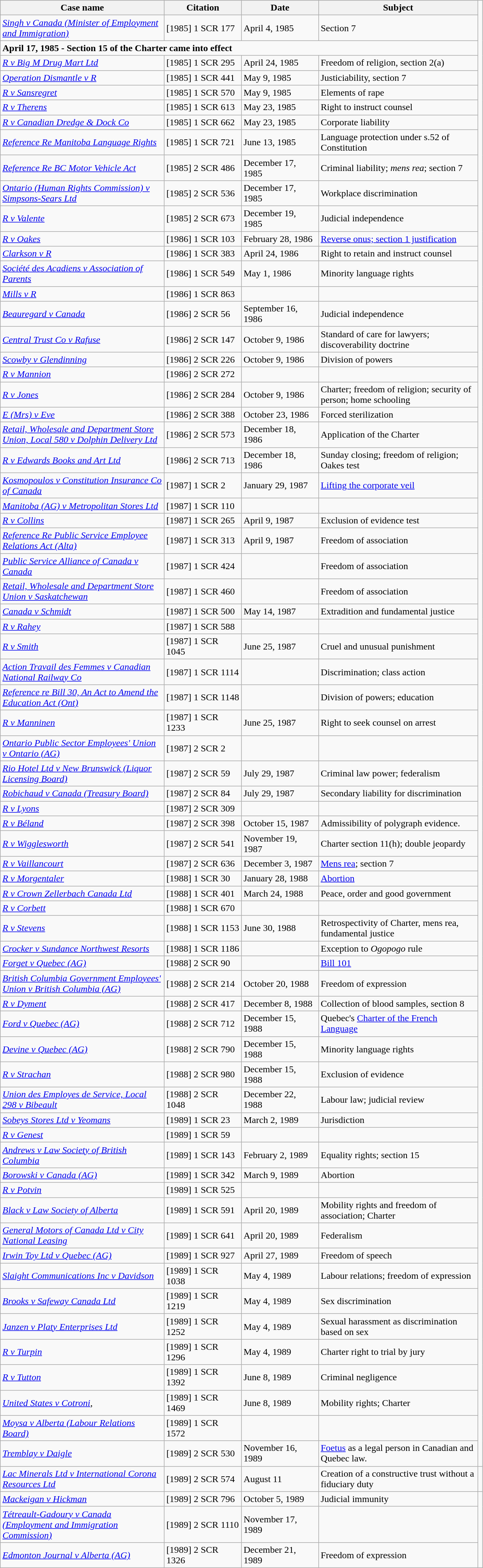<table class="wikitable" width=825>
<tr bgcolor="#CCCCCC">
<th width=34%>Case name</th>
<th width=16%>Citation</th>
<th font=small width=16%>Date</th>
<th width=33%>Subject</th>
</tr>
<tr>
<td><em><a href='#'>Singh v Canada (Minister of Employment and Immigration)</a></em></td>
<td>[1985] 1 SCR 177</td>
<td>April 4, 1985</td>
<td>Section 7</td>
</tr>
<tr>
<td colspan="4"><strong>April 17, 1985 - Section 15 of the Charter came into effect</strong></td>
</tr>
<tr>
<td><em><a href='#'>R v Big M Drug Mart Ltd</a></em></td>
<td>[1985] 1 SCR 295</td>
<td>April 24, 1985</td>
<td>Freedom of religion, section 2(a)</td>
</tr>
<tr>
<td><em><a href='#'>Operation Dismantle v R</a></em></td>
<td>[1985] 1 SCR 441</td>
<td>May 9, 1985</td>
<td>Justiciability, section 7</td>
</tr>
<tr>
<td><em><a href='#'>R v Sansregret</a></em></td>
<td>[1985] 1 SCR 570</td>
<td>May 9, 1985</td>
<td>Elements of rape</td>
</tr>
<tr>
<td><em><a href='#'>R v Therens</a></em></td>
<td>[1985] 1 SCR 613</td>
<td>May 23, 1985</td>
<td>Right to instruct counsel</td>
</tr>
<tr>
<td><em><a href='#'>R v Canadian Dredge & Dock Co</a></em></td>
<td>[1985] 1 SCR 662</td>
<td>May 23, 1985</td>
<td>Corporate liability</td>
</tr>
<tr>
<td><em><a href='#'>Reference Re Manitoba Language Rights</a></em></td>
<td>[1985] 1 SCR 721</td>
<td>June 13, 1985</td>
<td>Language protection under s.52 of Constitution</td>
</tr>
<tr>
<td><em><a href='#'>Reference Re BC Motor Vehicle Act</a></em></td>
<td>[1985] 2 SCR 486</td>
<td>December 17, 1985</td>
<td>Criminal liability; <em>mens rea</em>; section 7</td>
</tr>
<tr>
<td><em><a href='#'>Ontario (Human Rights Commission) v Simpsons-Sears Ltd</a></em></td>
<td>[1985] 2 SCR 536</td>
<td>December 17, 1985</td>
<td>Workplace discrimination</td>
</tr>
<tr>
<td><em><a href='#'>R v Valente</a></em></td>
<td>[1985] 2 SCR 673</td>
<td>December 19, 1985</td>
<td>Judicial independence</td>
</tr>
<tr>
<td><em><a href='#'>R v Oakes</a></em></td>
<td>[1986] 1 SCR 103</td>
<td>February 28, 1986</td>
<td><a href='#'>Reverse onus; section 1 justification</a></td>
</tr>
<tr>
<td><em><a href='#'>Clarkson v R</a></em></td>
<td>[1986] 1 SCR 383</td>
<td>April 24, 1986</td>
<td>Right to retain and instruct counsel</td>
</tr>
<tr>
<td><em><a href='#'>Société des Acadiens v Association of Parents</a></em></td>
<td>[1986] 1 SCR 549</td>
<td>May 1, 1986</td>
<td>Minority language rights</td>
</tr>
<tr>
<td><em><a href='#'>Mills v R</a></em></td>
<td>[1986] 1 SCR 863</td>
<td></td>
<td></td>
</tr>
<tr>
<td><em><a href='#'>Beauregard v Canada</a></em></td>
<td>[1986] 2 SCR 56</td>
<td>September 16, 1986</td>
<td>Judicial independence</td>
</tr>
<tr>
<td><em><a href='#'>Central Trust Co v Rafuse</a></em></td>
<td>[1986] 2 SCR 147</td>
<td>October 9, 1986</td>
<td>Standard of care for lawyers; discoverability doctrine</td>
</tr>
<tr>
<td><em><a href='#'>Scowby v Glendinning</a></em></td>
<td>[1986] 2 SCR 226</td>
<td>October 9, 1986</td>
<td>Division of powers</td>
</tr>
<tr>
<td><em><a href='#'>R v Mannion</a></em></td>
<td>[1986] 2 SCR 272</td>
<td></td>
<td></td>
</tr>
<tr>
<td><em><a href='#'>R v Jones</a></em></td>
<td>[1986] 2 SCR 284</td>
<td>October 9, 1986</td>
<td>Charter; freedom of religion; security of person; home schooling</td>
</tr>
<tr>
<td><em><a href='#'>E (Mrs) v Eve</a></em></td>
<td>[1986] 2 SCR 388</td>
<td>October 23, 1986</td>
<td>Forced sterilization</td>
</tr>
<tr>
<td><em><a href='#'>Retail, Wholesale and Department Store Union, Local 580 v Dolphin Delivery Ltd</a></em></td>
<td>[1986] 2 SCR 573</td>
<td>December 18, 1986</td>
<td>Application of the Charter</td>
</tr>
<tr>
<td><em><a href='#'>R v Edwards Books and Art Ltd</a></em></td>
<td>[1986] 2 SCR 713</td>
<td>December 18, 1986</td>
<td>Sunday closing; freedom of religion; Oakes test</td>
</tr>
<tr>
<td><em><a href='#'>Kosmopoulos v Constitution Insurance Co of Canada</a></em></td>
<td>[1987] 1 SCR 2</td>
<td>January 29, 1987</td>
<td><a href='#'>Lifting the corporate veil</a></td>
</tr>
<tr>
<td><em><a href='#'>Manitoba (AG) v Metropolitan Stores Ltd</a></em></td>
<td>[1987] 1 SCR 110</td>
<td></td>
<td></td>
</tr>
<tr>
<td><em><a href='#'>R v Collins</a></em></td>
<td>[1987] 1 SCR 265</td>
<td>April 9, 1987</td>
<td>Exclusion of evidence test</td>
</tr>
<tr>
<td><em><a href='#'>Reference Re Public Service Employee Relations Act (Alta)</a></em></td>
<td>[1987] 1 SCR 313</td>
<td>April 9, 1987</td>
<td>Freedom of association</td>
</tr>
<tr>
<td><em><a href='#'>Public Service Alliance of Canada v Canada</a></em></td>
<td>[1987] 1 SCR 424</td>
<td></td>
<td>Freedom of association</td>
</tr>
<tr>
<td><em><a href='#'>Retail, Wholesale and Department Store Union v Saskatchewan</a></em></td>
<td>[1987] 1 SCR 460</td>
<td></td>
<td>Freedom of association</td>
</tr>
<tr>
<td><em><a href='#'>Canada v Schmidt</a></em></td>
<td>[1987] 1 SCR 500</td>
<td>May 14, 1987</td>
<td>Extradition and fundamental justice</td>
</tr>
<tr>
<td><em><a href='#'>R v Rahey</a></em></td>
<td>[1987] 1 SCR 588</td>
<td></td>
<td></td>
</tr>
<tr>
<td><em><a href='#'>R v Smith</a></em></td>
<td>[1987] 1 SCR 1045</td>
<td>June 25, 1987</td>
<td>Cruel and unusual punishment</td>
</tr>
<tr>
<td><em><a href='#'>Action Travail des Femmes v Canadian National Railway Co</a></em></td>
<td>[1987] 1 SCR 1114</td>
<td></td>
<td>Discrimination; class action</td>
</tr>
<tr>
<td><em><a href='#'>Reference re Bill 30, An Act to Amend the Education Act (Ont)</a></em></td>
<td>[1987] 1 SCR 1148</td>
<td></td>
<td>Division of powers; education</td>
</tr>
<tr>
<td><em><a href='#'>R v Manninen</a></em></td>
<td>[1987] 1 SCR 1233</td>
<td>June 25, 1987</td>
<td>Right to seek counsel on arrest</td>
</tr>
<tr>
<td><em><a href='#'>Ontario Public Sector Employees' Union v Ontario (AG)</a></em></td>
<td>[1987] 2 SCR 2</td>
<td></td>
<td></td>
</tr>
<tr>
<td><em><a href='#'>Rio Hotel Ltd v New Brunswick (Liquor Licensing Board)</a></em></td>
<td>[1987] 2 SCR 59</td>
<td>July 29, 1987</td>
<td>Criminal law power; federalism</td>
</tr>
<tr>
<td><em><a href='#'>Robichaud v Canada (Treasury Board)</a></em></td>
<td>[1987] 2 SCR 84</td>
<td>July 29, 1987</td>
<td>Secondary liability for discrimination</td>
</tr>
<tr>
<td><em><a href='#'>R v Lyons</a></em></td>
<td>[1987] 2 SCR 309</td>
<td></td>
<td></td>
</tr>
<tr>
<td><em><a href='#'>R v Béland</a></em></td>
<td>[1987] 2 SCR 398</td>
<td>October 15, 1987</td>
<td>Admissibility of polygraph evidence.</td>
</tr>
<tr>
<td><em><a href='#'>R v Wigglesworth</a></em></td>
<td>[1987] 2 SCR 541</td>
<td>November 19, 1987</td>
<td>Charter section 11(h); double jeopardy</td>
</tr>
<tr>
<td><em><a href='#'>R v Vaillancourt</a></em></td>
<td>[1987] 2 SCR 636</td>
<td>December 3, 1987</td>
<td><a href='#'>Mens rea</a>; section 7</td>
</tr>
<tr>
<td><em><a href='#'>R v Morgentaler</a></em></td>
<td>[1988] 1 SCR 30</td>
<td>January 28, 1988</td>
<td><a href='#'>Abortion</a></td>
</tr>
<tr>
<td><em><a href='#'>R v Crown Zellerbach Canada Ltd</a></em></td>
<td>[1988] 1 SCR 401</td>
<td>March 24, 1988</td>
<td>Peace, order and good government</td>
</tr>
<tr>
<td><em><a href='#'>R v Corbett</a></em></td>
<td>[1988] 1 SCR 670</td>
<td></td>
<td></td>
</tr>
<tr>
<td><em><a href='#'>R v Stevens</a></em></td>
<td>[1988] 1 SCR 1153</td>
<td>June 30, 1988</td>
<td>Retrospectivity of Charter, mens rea, fundamental justice</td>
</tr>
<tr>
<td><em><a href='#'>Crocker v Sundance Northwest Resorts</a></em></td>
<td>[1988] 1 SCR 1186</td>
<td></td>
<td>Exception to <em>Ogopogo</em> rule</td>
</tr>
<tr>
<td><em><a href='#'>Forget v Quebec (AG)</a></em></td>
<td>[1988] 2 SCR 90</td>
<td></td>
<td><a href='#'>Bill 101</a></td>
</tr>
<tr>
<td><em><a href='#'>British Columbia Government Employees' Union v British Columbia (AG)</a></em></td>
<td>[1988] 2 SCR 214</td>
<td>October 20, 1988</td>
<td>Freedom of expression</td>
</tr>
<tr>
<td><em><a href='#'>R v Dyment</a></em></td>
<td>[1988] 2 SCR 417</td>
<td>December 8, 1988</td>
<td>Collection of blood samples, section 8</td>
</tr>
<tr>
<td><em><a href='#'>Ford v Quebec (AG)</a></em></td>
<td>[1988] 2 SCR 712</td>
<td>December 15, 1988</td>
<td>Quebec's <a href='#'>Charter of the French Language</a></td>
</tr>
<tr>
<td><em><a href='#'>Devine v Quebec (AG)</a></em></td>
<td>[1988] 2 SCR 790</td>
<td>December 15, 1988</td>
<td>Minority language rights</td>
</tr>
<tr>
<td><em><a href='#'>R v Strachan</a></em></td>
<td>[1988] 2 SCR 980</td>
<td>December 15, 1988</td>
<td>Exclusion of evidence</td>
</tr>
<tr>
<td><em><a href='#'>Union des Employes de Service, Local 298 v Bibeault</a></em></td>
<td>[1988] 2 SCR 1048</td>
<td>December 22, 1988</td>
<td>Labour law; judicial review</td>
</tr>
<tr>
<td><em><a href='#'>Sobeys Stores Ltd v Yeomans</a></em></td>
<td>[1989] 1 SCR 23</td>
<td>March 2, 1989</td>
<td>Jurisdiction</td>
</tr>
<tr>
<td><em><a href='#'>R v Genest</a></em></td>
<td>[1989] 1 SCR 59</td>
<td></td>
<td></td>
</tr>
<tr>
<td><em><a href='#'>Andrews v Law Society of British Columbia</a></em></td>
<td>[1989] 1 SCR 143</td>
<td>February 2, 1989</td>
<td>Equality rights; section 15</td>
</tr>
<tr>
<td><em><a href='#'>Borowski v Canada (AG)</a></em></td>
<td>[1989] 1 SCR 342</td>
<td>March 9, 1989</td>
<td>Abortion</td>
</tr>
<tr>
<td><em><a href='#'>R v Potvin</a></em></td>
<td>[1989] 1 SCR 525</td>
<td></td>
<td></td>
</tr>
<tr>
<td><em><a href='#'>Black v Law Society of Alberta</a></em></td>
<td>[1989] 1 SCR 591</td>
<td>April 20, 1989</td>
<td>Mobility rights and freedom of association; Charter</td>
</tr>
<tr>
<td><em><a href='#'>General Motors of Canada Ltd v City National Leasing</a></em></td>
<td>[1989] 1 SCR 641</td>
<td>April 20, 1989</td>
<td>Federalism</td>
</tr>
<tr>
<td><em><a href='#'>Irwin Toy Ltd v Quebec (AG)</a></em></td>
<td>[1989] 1 SCR 927</td>
<td>April 27, 1989</td>
<td>Freedom of speech</td>
</tr>
<tr>
<td><em><a href='#'>Slaight Communications Inc v Davidson</a></em></td>
<td>[1989] 1 SCR 1038</td>
<td>May 4, 1989</td>
<td>Labour relations; freedom of expression</td>
</tr>
<tr>
<td><em><a href='#'>Brooks v Safeway Canada Ltd</a></em></td>
<td>[1989] 1 SCR 1219</td>
<td>May 4, 1989</td>
<td>Sex discrimination</td>
</tr>
<tr>
<td><em><a href='#'>Janzen v Platy Enterprises Ltd</a></em></td>
<td>[1989] 1 SCR 1252</td>
<td>May 4, 1989</td>
<td>Sexual harassment as discrimination based on sex</td>
</tr>
<tr>
<td><em><a href='#'>R v Turpin</a></em></td>
<td>[1989] 1 SCR 1296</td>
<td>May 4, 1989</td>
<td>Charter right to trial by jury</td>
</tr>
<tr>
<td><em><a href='#'>R v Tutton</a></em></td>
<td>[1989] 1 SCR 1392</td>
<td>June 8, 1989</td>
<td>Criminal negligence</td>
</tr>
<tr>
<td><em><a href='#'>United States v Cotroni</a></em>,</td>
<td>[1989] 1 SCR 1469</td>
<td>June 8, 1989</td>
<td>Mobility rights; Charter</td>
</tr>
<tr>
<td><em><a href='#'>Moysa v Alberta (Labour Relations Board)</a></em></td>
<td>[1989] 1 SCR 1572</td>
<td></td>
<td></td>
</tr>
<tr>
<td><em><a href='#'>Tremblay v Daigle</a></em></td>
<td>[1989] 2 SCR 530</td>
<td>November 16, 1989</td>
<td><a href='#'>Foetus</a> as a legal person in Canadian and Quebec law.</td>
</tr>
<tr>
<td><em><a href='#'>Lac Minerals Ltd v International Corona Resources Ltd</a></em></td>
<td>[1989] 2 SCR 574</td>
<td>August 11</td>
<td>Creation of a constructive trust without a fiduciary duty</td>
<td></td>
</tr>
<tr>
<td><em><a href='#'>Mackeigan v Hickman</a></em></td>
<td>[1989] 2 SCR 796</td>
<td>October 5, 1989</td>
<td>Judicial immunity</td>
</tr>
<tr>
<td><em><a href='#'>Tétreault-Gadoury v Canada (Employment and Immigration Commission)</a></em></td>
<td>[1989] 2 SCR 1110</td>
<td>November 17, 1989</td>
<td></td>
</tr>
<tr>
<td><em><a href='#'>Edmonton Journal v Alberta (AG)</a></em></td>
<td>[1989] 2 SCR 1326</td>
<td>December 21, 1989</td>
<td>Freedom of expression</td>
</tr>
</table>
